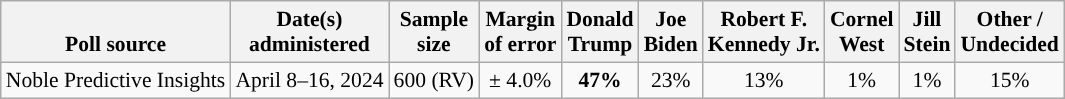<table class="wikitable sortable mw-datatable" style="font-size:90%;text-align:center;line-height:17px">
<tr valign=bottom>
<th>Poll source</th>
<th>Date(s)<br>administered</th>
<th>Sample<br>size</th>
<th>Margin<br>of error</th>
<th class="unsortable">Donald<br>Trump<br></th>
<th class="unsortable">Joe<br>Biden<br></th>
<th class="unsortable">Robert F.<br>Kennedy Jr.<br></th>
<th class="unsortable">Cornel<br>West<br></th>
<th class="unsortable">Jill<br>Stein<br></th>
<th class="unsortable">Other /<br>Undecided</th>
</tr>
<tr>
<td style="text-align:left;">Noble Predictive Insights</td>
<td data-sort-value="2024-01-21">April 8–16, 2024</td>
<td>600 (RV)</td>
<td>± 4.0%</td>
<td style="background-color:"><strong>47%</strong></td>
<td>23%</td>
<td>13%</td>
<td>1%</td>
<td>1%</td>
<td>15%</td>
</tr>
</table>
